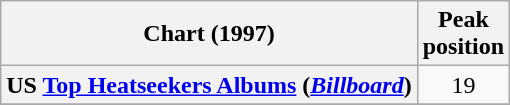<table class="wikitable sortable plainrowheaders" style="text-align:center">
<tr>
<th scope="col">Chart (1997)</th>
<th scope="col">Peak<br>position</th>
</tr>
<tr>
<th scope="row">US <a href='#'>Top Heatseekers Albums</a> (<em><a href='#'>Billboard</a></em>)</th>
<td align="center">19</td>
</tr>
<tr>
</tr>
</table>
